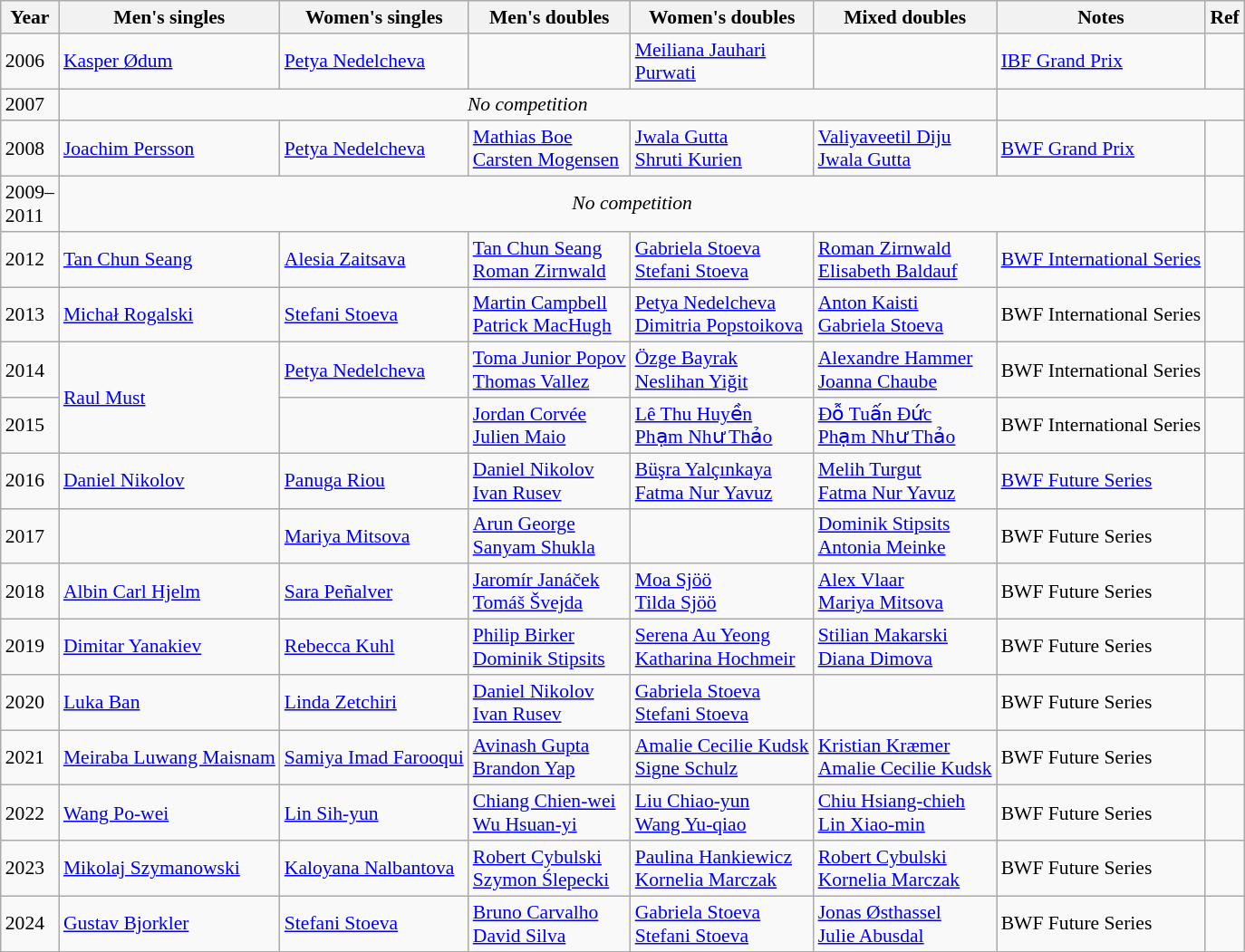<table class=wikitable style="font-size:90%;">
<tr>
<th>Year</th>
<th>Men's singles</th>
<th>Women's singles</th>
<th>Men's doubles</th>
<th>Women's doubles</th>
<th>Mixed doubles</th>
<th>Notes</th>
<th>Ref</th>
</tr>
<tr>
<td>2006</td>
<td> <a href='#'>Kasper Ødum</a></td>
<td> <a href='#'>Petya Nedelcheva</a></td>
<td></td>
<td> <a href='#'>Meiliana Jauhari</a><br> <a href='#'>Purwati</a></td>
<td></td>
<td><a href='#'>IBF Grand Prix</a></td>
<td></td>
</tr>
<tr>
<td>2007</td>
<td colspan="5" align="center"><em>No competition</em></td>
</tr>
<tr>
<td>2008</td>
<td> <a href='#'>Joachim Persson</a></td>
<td> <a href='#'>Petya Nedelcheva</a></td>
<td> <a href='#'>Mathias Boe</a><br> <a href='#'>Carsten Mogensen</a></td>
<td> <a href='#'>Jwala Gutta</a><br> <a href='#'>Shruti Kurien</a></td>
<td> <a href='#'>Valiyaveetil Diju</a><br> <a href='#'>Jwala Gutta</a></td>
<td><a href='#'>BWF Grand Prix</a></td>
<td></td>
</tr>
<tr>
<td>2009–<br>2011</td>
<td colspan="6" align="center"><em>No competition</em></td>
<td></td>
</tr>
<tr>
<td>2012</td>
<td> <a href='#'>Tan Chun Seang</a></td>
<td> <a href='#'>Alesia Zaitsava</a></td>
<td> <a href='#'>Tan Chun Seang</a><br> <a href='#'>Roman Zirnwald</a></td>
<td> <a href='#'>Gabriela Stoeva</a><br> <a href='#'>Stefani Stoeva</a></td>
<td> <a href='#'>Roman Zirnwald</a><br> <a href='#'>Elisabeth Baldauf</a></td>
<td><a href='#'>BWF International Series</a></td>
<td></td>
</tr>
<tr>
<td>2013</td>
<td> <a href='#'>Michał Rogalski</a></td>
<td> <a href='#'>Stefani Stoeva</a></td>
<td> <a href='#'>Martin Campbell</a><br> <a href='#'>Patrick MacHugh</a></td>
<td> <a href='#'>Petya Nedelcheva</a><br> <a href='#'>Dimitria Popstoikova</a></td>
<td> <a href='#'>Anton Kaisti</a><br> <a href='#'>Gabriela Stoeva</a></td>
<td>BWF International Series</td>
<td></td>
</tr>
<tr>
<td>2014</td>
<td rowspan=2> <a href='#'>Raul Must</a></td>
<td> <a href='#'>Petya Nedelcheva</a></td>
<td> <a href='#'>Toma Junior Popov</a><br> <a href='#'>Thomas Vallez</a></td>
<td> <a href='#'>Özge Bayrak</a><br> <a href='#'>Neslihan Yiğit</a></td>
<td> <a href='#'>Alexandre Hammer</a><br> <a href='#'>Joanna Chaube</a></td>
<td>BWF International Series</td>
<td></td>
</tr>
<tr>
<td>2015</td>
<td></td>
<td> <a href='#'>Jordan Corvée</a><br> <a href='#'>Julien Maio</a></td>
<td> <a href='#'>Lê Thu Huyền</a><br> <a href='#'>Phạm Như Thảo</a></td>
<td> <a href='#'>Đỗ Tuấn Đức</a><br> <a href='#'>Phạm Như Thảo</a></td>
<td>BWF International Series</td>
<td></td>
</tr>
<tr>
<td>2016</td>
<td> <a href='#'>Daniel Nikolov</a></td>
<td> <a href='#'>Panuga Riou</a></td>
<td> <a href='#'>Daniel Nikolov</a><br> <a href='#'>Ivan Rusev</a></td>
<td> <a href='#'>Büşra Yalçınkaya</a><br> <a href='#'>Fatma Nur Yavuz</a></td>
<td> <a href='#'>Melih Turgut</a><br> <a href='#'>Fatma Nur Yavuz</a></td>
<td><a href='#'>BWF Future Series</a></td>
<td></td>
</tr>
<tr>
<td>2017</td>
<td></td>
<td> <a href='#'>Mariya Mitsova</a></td>
<td> <a href='#'>Arun George</a><br> <a href='#'>Sanyam Shukla</a></td>
<td></td>
<td> <a href='#'>Dominik Stipsits</a><br> <a href='#'>Antonia Meinke</a></td>
<td>BWF Future Series</td>
<td></td>
</tr>
<tr>
<td>2018</td>
<td> <a href='#'>Albin Carl Hjelm</a></td>
<td> <a href='#'>Sara Peñalver</a></td>
<td> <a href='#'>Jaromír Janáček</a><br> <a href='#'>Tomáš Švejda</a></td>
<td> <a href='#'>Moa Sjöö</a><br> <a href='#'>Tilda Sjöö</a></td>
<td> <a href='#'>Alex Vlaar</a><br> <a href='#'>Mariya Mitsova</a></td>
<td>BWF Future Series</td>
<td></td>
</tr>
<tr>
<td>2019</td>
<td> <a href='#'>Dimitar Yanakiev</a></td>
<td> <a href='#'>Rebecca Kuhl</a></td>
<td> <a href='#'>Philip Birker</a><br> <a href='#'>Dominik Stipsits</a></td>
<td> <a href='#'>Serena Au Yeong</a><br> <a href='#'>Katharina Hochmeir</a></td>
<td> <a href='#'>Stilian Makarski</a><br> <a href='#'>Diana Dimova</a></td>
<td>BWF Future Series</td>
<td></td>
</tr>
<tr>
<td>2020</td>
<td> <a href='#'>Luka Ban</a></td>
<td> <a href='#'>Linda Zetchiri</a></td>
<td> <a href='#'>Daniel Nikolov</a><br> <a href='#'>Ivan Rusev</a></td>
<td> <a href='#'>Gabriela Stoeva</a><br> <a href='#'>Stefani Stoeva</a></td>
<td></td>
<td>BWF Future Series</td>
<td></td>
</tr>
<tr>
<td>2021</td>
<td> <a href='#'>Meiraba Luwang Maisnam</a></td>
<td> <a href='#'>Samiya Imad Farooqui</a></td>
<td> <a href='#'>Avinash Gupta</a><br> <a href='#'>Brandon Yap</a></td>
<td> <a href='#'>Amalie Cecilie Kudsk</a><br> <a href='#'>Signe Schulz</a></td>
<td> <a href='#'>Kristian Kræmer</a><br> <a href='#'>Amalie Cecilie Kudsk</a></td>
<td>BWF Future Series</td>
<td></td>
</tr>
<tr>
<td>2022</td>
<td> <a href='#'>Wang Po-wei</a></td>
<td> <a href='#'>Lin Sih-yun</a></td>
<td> <a href='#'>Chiang Chien-wei</a><br> <a href='#'>Wu Hsuan-yi</a></td>
<td> <a href='#'>Liu Chiao-yun</a><br> <a href='#'>Wang Yu-qiao</a></td>
<td> <a href='#'>Chiu Hsiang-chieh</a><br> <a href='#'>Lin Xiao-min</a></td>
<td>BWF Future Series</td>
<td></td>
</tr>
<tr>
<td>2023</td>
<td> <a href='#'>Mikolaj Szymanowski</a></td>
<td> <a href='#'>Kaloyana Nalbantova</a></td>
<td> <a href='#'>Robert Cybulski</a><br> <a href='#'>Szymon Ślepecki</a></td>
<td> <a href='#'>Paulina Hankiewicz</a><br> <a href='#'>Kornelia Marczak</a></td>
<td> <a href='#'>Robert Cybulski</a><br> <a href='#'>Kornelia Marczak</a></td>
<td>BWF Future Series</td>
<td></td>
</tr>
<tr>
<td>2024</td>
<td> <a href='#'>Gustav Bjorkler</a></td>
<td> <a href='#'>Stefani Stoeva</a></td>
<td> <a href='#'>Bruno Carvalho</a><br> <a href='#'>David Silva</a></td>
<td> <a href='#'>Gabriela Stoeva</a><br> <a href='#'>Stefani Stoeva</a></td>
<td> <a href='#'>Jonas Østhassel</a><br> <a href='#'>Julie Abusdal</a></td>
<td>BWF Future Series</td>
<td></td>
</tr>
</table>
